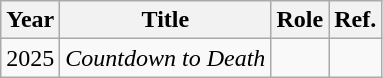<table class="wikitable">
<tr>
<th>Year</th>
<th>Title</th>
<th>Role</th>
<th>Ref.</th>
</tr>
<tr>
<td>2025</td>
<td><em>Countdown to Death</em></td>
<td></td>
<td></td>
</tr>
</table>
